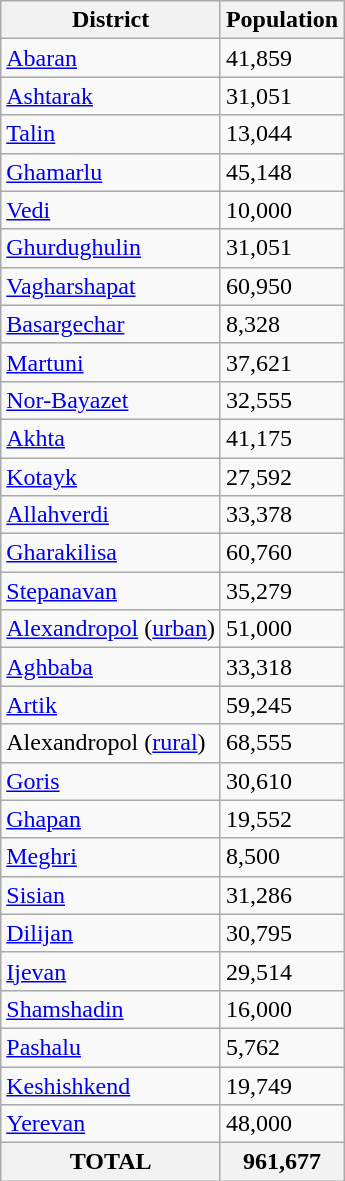<table class="wikitable sortable">
<tr>
<th>District</th>
<th>Population</th>
</tr>
<tr>
<td><a href='#'>Abaran</a></td>
<td>41,859</td>
</tr>
<tr>
<td><a href='#'>Ashtarak</a></td>
<td>31,051</td>
</tr>
<tr>
<td><a href='#'>Talin</a></td>
<td>13,044</td>
</tr>
<tr>
<td><a href='#'>Ghamarlu</a></td>
<td>45,148</td>
</tr>
<tr>
<td><a href='#'>Vedi</a></td>
<td>10,000</td>
</tr>
<tr>
<td><a href='#'>Ghurdughulin</a></td>
<td>31,051</td>
</tr>
<tr>
<td><a href='#'>Vagharshapat</a></td>
<td>60,950</td>
</tr>
<tr>
<td><a href='#'>Basargechar</a></td>
<td>8,328</td>
</tr>
<tr>
<td><a href='#'>Martuni</a></td>
<td>37,621</td>
</tr>
<tr>
<td><a href='#'>Nor-Bayazet</a></td>
<td>32,555</td>
</tr>
<tr>
<td><a href='#'>Akhta</a></td>
<td>41,175</td>
</tr>
<tr>
<td><a href='#'>Kotayk</a></td>
<td>27,592</td>
</tr>
<tr>
<td><a href='#'>Allahverdi</a></td>
<td>33,378</td>
</tr>
<tr>
<td><a href='#'>Gharakilisa</a></td>
<td>60,760</td>
</tr>
<tr>
<td><a href='#'>Stepanavan</a></td>
<td>35,279</td>
</tr>
<tr>
<td><a href='#'>Alexandropol</a> (<a href='#'>urban</a>)</td>
<td>51,000</td>
</tr>
<tr>
<td><a href='#'>Aghbaba</a></td>
<td>33,318</td>
</tr>
<tr>
<td><a href='#'>Artik</a></td>
<td>59,245</td>
</tr>
<tr>
<td>Alexandropol (<a href='#'>rural</a>)</td>
<td>68,555</td>
</tr>
<tr>
<td><a href='#'>Goris</a></td>
<td>30,610</td>
</tr>
<tr>
<td><a href='#'>Ghapan</a></td>
<td>19,552</td>
</tr>
<tr>
<td><a href='#'>Meghri</a></td>
<td>8,500</td>
</tr>
<tr>
<td><a href='#'>Sisian</a></td>
<td>31,286</td>
</tr>
<tr>
<td><a href='#'>Dilijan</a></td>
<td>30,795</td>
</tr>
<tr>
<td><a href='#'>Ijevan</a></td>
<td>29,514</td>
</tr>
<tr>
<td><a href='#'>Shamshadin</a></td>
<td>16,000</td>
</tr>
<tr>
<td><a href='#'>Pashalu</a></td>
<td>5,762</td>
</tr>
<tr>
<td><a href='#'>Keshishkend</a></td>
<td>19,749</td>
</tr>
<tr>
<td><a href='#'>Yerevan</a></td>
<td>48,000</td>
</tr>
<tr>
<th>TOTAL</th>
<th>961,677</th>
</tr>
</table>
